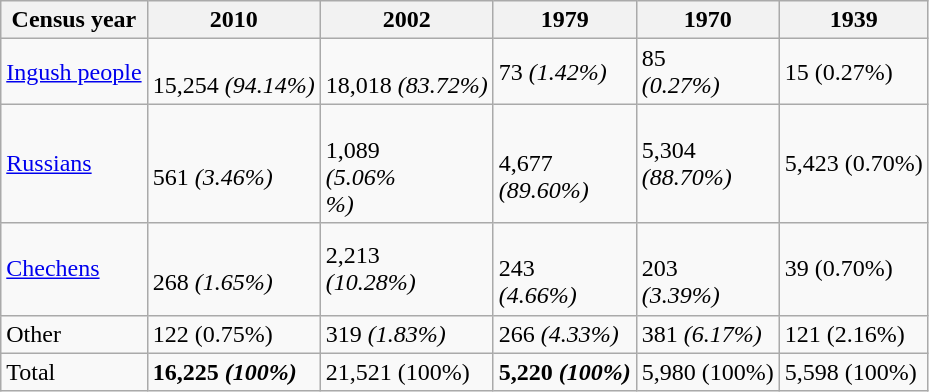<table class="wikitable">
<tr>
<th>Census year</th>
<th>2010</th>
<th>2002</th>
<th>1979</th>
<th>1970</th>
<th>1939</th>
</tr>
<tr>
<td><a href='#'>Ingush people</a></td>
<td><br>15,254 <em>(94.14%)</em></td>
<td><br>18,018 <em>(83.72%)</em></td>
<td> 73 <em>(1.42%)</em></td>
<td>85<br><em>(0.27%)</em></td>
<td>15 (0.27%)</td>
</tr>
<tr>
<td><a href='#'>Russians</a></td>
<td><br> 561 <em>(3.46%)</em></td>
<td><br>1,089<br><em>(5.06%</em><br><em>%)</em></td>
<td><br>4,677<br><em>(89.60%)</em></td>
<td>5,304<br><em>(88.70%)</em></td>
<td>5,423 (0.70%)</td>
</tr>
<tr>
<td><a href='#'>Chechens</a></td>
<td><br> 268 <em>(1.65%)</em></td>
<td> 2,213<br><em>(10.28%)</em></td>
<td><br> 243<br><em>(4.66%)</em></td>
<td><br>203<br><em>(3.39%)</em></td>
<td>39 (0.70%)</td>
</tr>
<tr>
<td>Other</td>
<td>122 (0.75%)</td>
<td>319 <em>(1.83%)</em></td>
<td>266 <em>(4.33%)</em></td>
<td>381 <em>(6.17%)</em></td>
<td>121 (2.16%)</td>
</tr>
<tr>
<td>Total</td>
<td><strong>16,225 <em>(100%)<strong><em></td>
<td></strong>21,521 </em>(100%)</em></strong></td>
<td><strong>5,220 <em>(100%)<strong><em></td>
<td></strong>5,980 (100%)<strong></td>
<td></strong>5,598 (100%)<strong></td>
</tr>
</table>
